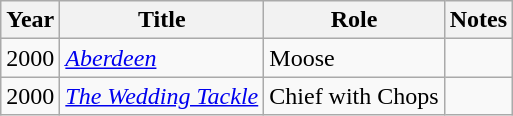<table class="wikitable sortable">
<tr>
<th>Year</th>
<th>Title</th>
<th>Role</th>
<th class="unsortable">Notes</th>
</tr>
<tr>
<td>2000</td>
<td><em><a href='#'>Aberdeen</a></em></td>
<td>Moose</td>
<td></td>
</tr>
<tr>
<td>2000</td>
<td><em><a href='#'>The Wedding Tackle</a></em></td>
<td>Chief with Chops</td>
<td></td>
</tr>
</table>
